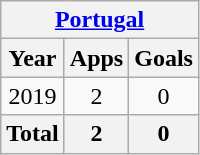<table class="wikitable" style="text-align:center">
<tr>
<th colspan=3><a href='#'>Portugal</a></th>
</tr>
<tr>
<th>Year</th>
<th>Apps</th>
<th>Goals</th>
</tr>
<tr>
<td>2019</td>
<td>2</td>
<td>0</td>
</tr>
<tr>
<th>Total</th>
<th>2</th>
<th>0</th>
</tr>
</table>
